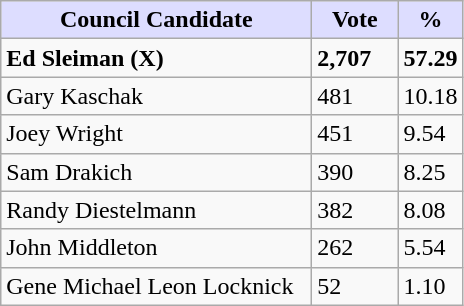<table class="wikitable sortable">
<tr>
<th style="background:#ddf; width:200px;">Council Candidate</th>
<th style="background:#ddf; width:50px;">Vote</th>
<th style="background:#ddf; width:30px;">%</th>
</tr>
<tr>
<td><strong>Ed Sleiman (X)</strong></td>
<td><strong>2,707</strong></td>
<td><strong>57.29</strong></td>
</tr>
<tr>
<td>Gary Kaschak</td>
<td>481</td>
<td>10.18</td>
</tr>
<tr>
<td>Joey Wright</td>
<td>451</td>
<td>9.54</td>
</tr>
<tr>
<td>Sam Drakich</td>
<td>390</td>
<td>8.25</td>
</tr>
<tr>
<td>Randy Diestelmann</td>
<td>382</td>
<td>8.08</td>
</tr>
<tr>
<td>John Middleton</td>
<td>262</td>
<td>5.54</td>
</tr>
<tr>
<td>Gene Michael Leon Locknick</td>
<td>52</td>
<td>1.10</td>
</tr>
</table>
